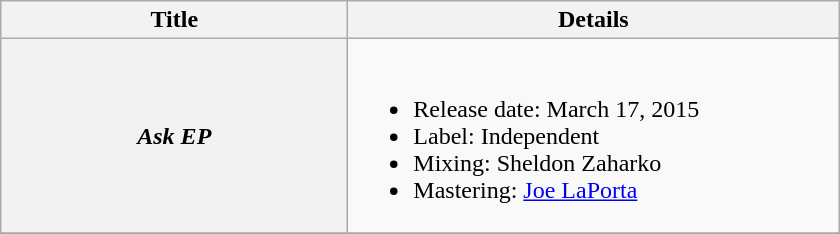<table class="wikitable plainrowheaders">
<tr>
<th style="width:14em;">Title</th>
<th style="width:20em;">Details</th>
</tr>
<tr>
<th scope="row"><em>Ask EP</em></th>
<td><br><ul><li>Release date: March 17, 2015</li><li>Label: Independent</li><li>Mixing: Sheldon Zaharko</li><li>Mastering: <a href='#'>Joe LaPorta</a></li></ul></td>
</tr>
<tr>
</tr>
</table>
